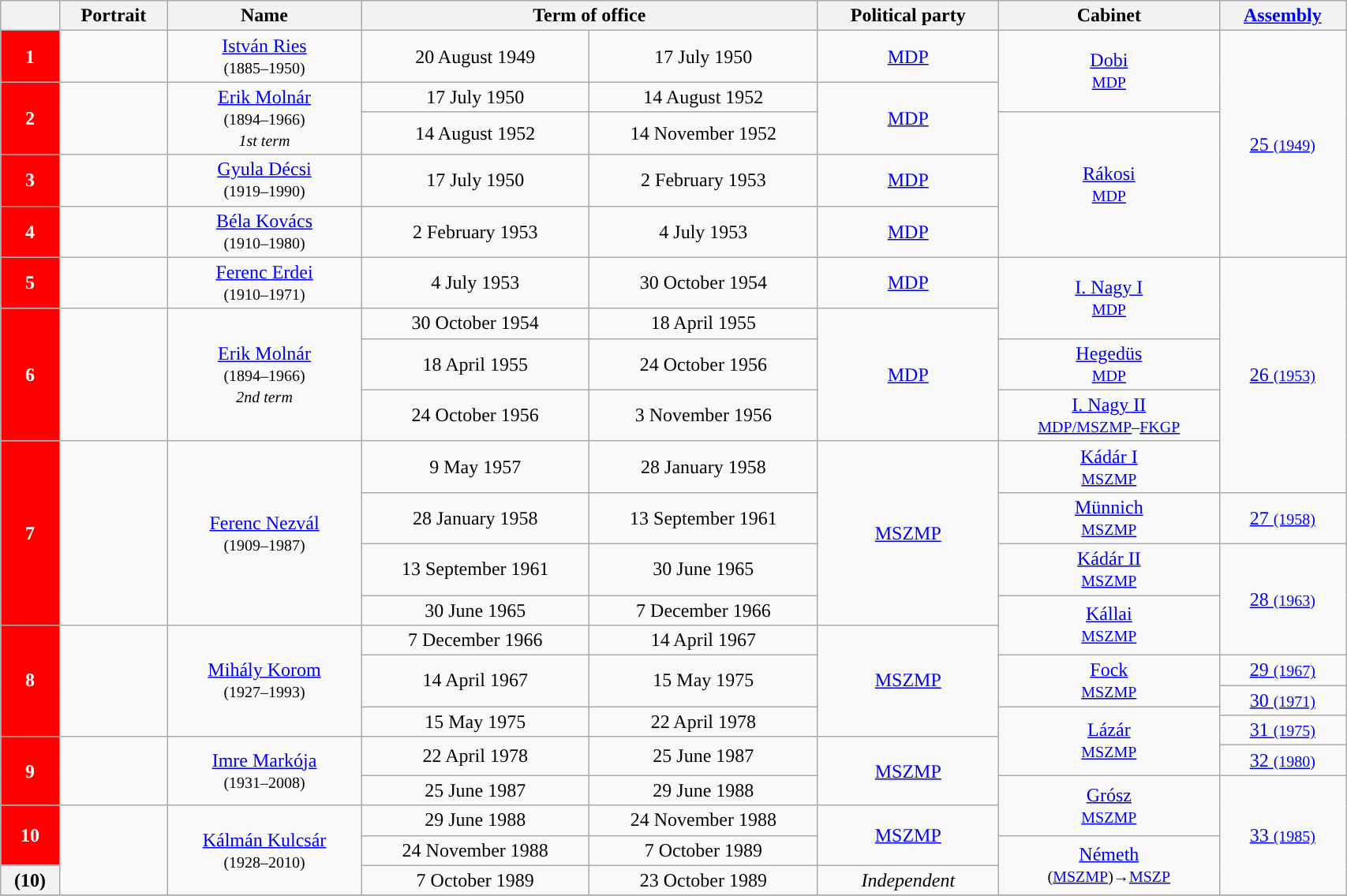<table class="wikitable" style="width:90%; text-align:center;">
<tr>
<th></th>
<th>Portrait</th>
<th>Name<br></th>
<th colspan=2>Term of office</th>
<th>Political party</th>
<th>Cabinet</th>
<th><a href='#'>Assembly</a><br></th>
</tr>
<tr>
<th style="background:Red; color:white">1</th>
<td></td>
<td><a href='#'>István Ries</a><br><small>(1885–1950)</small></td>
<td>20 August 1949</td>
<td>17 July 1950</td>
<td><a href='#'>MDP</a></td>
<td rowspan="2"><a href='#'>Dobi</a><br><small><a href='#'>MDP</a></small></td>
<td rowspan="5"><a href='#'>25 <small>(1949)</small></a></td>
</tr>
<tr>
<th rowspan="2" style="background:Red; color:white">2</th>
<td rowspan="2"></td>
<td rowspan="2"><a href='#'>Erik Molnár</a><br><small>(1894–1966)<br><em>1st term</em></small></td>
<td>17 July 1950</td>
<td>14 August 1952</td>
<td rowspan="2"><a href='#'>MDP</a></td>
</tr>
<tr>
<td>14 August 1952</td>
<td>14 November 1952</td>
<td rowspan="3"><a href='#'>Rákosi</a><br><small><a href='#'>MDP</a></small></td>
</tr>
<tr>
<th style="background:Red; color:white">3</th>
<td></td>
<td><a href='#'>Gyula Décsi</a><br><small>(1919–1990)</small></td>
<td>17 July 1950</td>
<td>2 February 1953</td>
<td><a href='#'>MDP</a></td>
</tr>
<tr>
<th style="background:Red; color:white">4</th>
<td></td>
<td><a href='#'>Béla Kovács</a><br><small>(1910–1980)</small></td>
<td>2 February 1953</td>
<td>4 July 1953</td>
<td><a href='#'>MDP</a></td>
</tr>
<tr>
<th style="background:Red; color:white">5</th>
<td></td>
<td><a href='#'>Ferenc Erdei</a><br><small>(1910–1971)</small></td>
<td>4 July 1953</td>
<td>30 October 1954</td>
<td><a href='#'>MDP</a></td>
<td rowspan="2"><a href='#'>I. Nagy I</a><br><small><a href='#'>MDP</a></small></td>
<td rowspan="6"><a href='#'>26 <small>(1953)</small></a></td>
</tr>
<tr>
<th rowspan="3" style="background:Red; color:white">6</th>
<td rowspan="3"></td>
<td rowspan="3"><a href='#'>Erik Molnár</a><br><small>(1894–1966)<br><em>2nd term</em></small></td>
<td>30 October 1954</td>
<td>18 April 1955</td>
<td rowspan="3"><a href='#'>MDP</a></td>
</tr>
<tr>
<td>18 April 1955</td>
<td>24 October 1956</td>
<td><a href='#'>Hegedüs</a><br><small><a href='#'>MDP</a></small></td>
</tr>
<tr>
<td>24 October 1956</td>
<td>3 November 1956</td>
<td><a href='#'>I. Nagy II</a><br><small><a href='#'>MDP/MSZMP</a>–<a href='#'>FKGP</a></small></td>
</tr>
<tr>
<th rowspan="6" style="background:Red; color:white">7</th>
<td rowspan="6"></td>
<td rowspan="6"><a href='#'>Ferenc Nezvál</a><br><small>(1909–1987)</small></td>
<td>9 May 1957</td>
<td>28 January 1958</td>
<td rowspan="6"><a href='#'>MSZMP</a></td>
<td><a href='#'>Kádár I</a><br><small><a href='#'>MSZMP</a></small></td>
</tr>
<tr>
<td rowspan="2">28 January 1958</td>
<td rowspan="2">13 September 1961</td>
<td rowspan="2"><a href='#'>Münnich</a><br><small><a href='#'>MSZMP</a></small></td>
</tr>
<tr>
<td rowspan="2"><a href='#'>27 <small>(1958)</small></a></td>
</tr>
<tr>
<td rowspan="2">13 September 1961</td>
<td rowspan="2">30 June 1965</td>
<td rowspan="2"><a href='#'>Kádár II</a><br><small><a href='#'>MSZMP</a></small></td>
</tr>
<tr>
<td rowspan="3"><a href='#'>28 <small>(1963)</small></a></td>
</tr>
<tr>
<td>30 June 1965</td>
<td>7 December 1966</td>
<td rowspan="2"><a href='#'>Kállai</a><br><small><a href='#'>MSZMP</a></small></td>
</tr>
<tr>
<th rowspan="5" style="background:Red; color:white">8</th>
<td rowspan="5"></td>
<td rowspan="5"><a href='#'>Mihály Korom</a><br><small>(1927–1993)</small></td>
<td>7 December 1966</td>
<td>14 April 1967</td>
<td rowspan="5"><a href='#'>MSZMP</a></td>
</tr>
<tr>
<td rowspan="2">14 April 1967</td>
<td rowspan="2">15 May 1975</td>
<td rowspan="2"><a href='#'>Fock</a><br><small><a href='#'>MSZMP</a></small></td>
<td><a href='#'>29 <small>(1967)</small></a></td>
</tr>
<tr>
<td rowspan="2"><a href='#'>30 <small>(1971)</small></a></td>
</tr>
<tr>
<td rowspan="2">15 May 1975</td>
<td rowspan="2">22 April 1978</td>
<td rowspan="5"><a href='#'>Lázár</a><br><small><a href='#'>MSZMP</a></small></td>
</tr>
<tr>
<td rowspan="2"><a href='#'>31 <small>(1975)</small></a></td>
</tr>
<tr>
<th rowspan="4" style="background:Red; color:white">9</th>
<td rowspan="4"></td>
<td rowspan="4"><a href='#'>Imre Markója</a><br><small>(1931–2008)</small></td>
<td rowspan="3">22 April 1978</td>
<td rowspan="3">25 June 1987</td>
<td rowspan="4"><a href='#'>MSZMP</a></td>
</tr>
<tr>
<td><a href='#'>32 <small>(1980)</small></a></td>
</tr>
<tr>
<td rowspan="5"><a href='#'>33 <small>(1985)</small></a></td>
</tr>
<tr>
<td>25 June 1987</td>
<td>29 June 1988</td>
<td rowspan="2"><a href='#'>Grósz</a><br><small><a href='#'>MSZMP</a></small></td>
</tr>
<tr>
<th rowspan="2" style="background:Red; color:white">10</th>
<td rowspan="3"></td>
<td rowspan="3"><a href='#'>Kálmán Kulcsár</a><br><small>(1928–2010)</small></td>
<td>29 June 1988</td>
<td>24 November 1988</td>
<td rowspan="2"><a href='#'>MSZMP</a></td>
</tr>
<tr>
<td>24 November 1988</td>
<td>7 October 1989</td>
<td rowspan="2"><a href='#'>Németh</a><br><small>(<a href='#'>MSZMP</a>)→<a href='#'>MSZP</a></small></td>
</tr>
<tr>
<th style="background:">(10)</th>
<td>7 October 1989</td>
<td>23 October 1989</td>
<td><em>Independent</em></td>
</tr>
<tr>
</tr>
</table>
